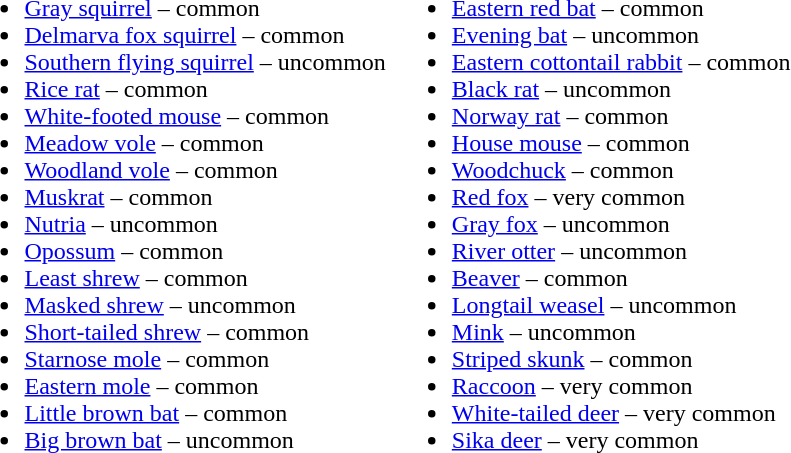<table>
<tr>
<td><br><ul><li><a href='#'>Gray squirrel</a> – common</li><li><a href='#'>Delmarva fox squirrel</a> – common</li><li><a href='#'>Southern flying squirrel</a> – uncommon</li><li><a href='#'>Rice rat</a> – common</li><li><a href='#'>White-footed mouse</a> – common</li><li><a href='#'>Meadow vole</a> – common</li><li><a href='#'>Woodland vole</a> – common</li><li><a href='#'>Muskrat</a> – common</li><li><a href='#'>Nutria</a> – uncommon</li><li><a href='#'>Opossum</a> – common</li><li><a href='#'>Least shrew</a> – common</li><li><a href='#'>Masked shrew</a> – uncommon</li><li><a href='#'>Short-tailed shrew</a> – common</li><li><a href='#'>Starnose mole</a> – common</li><li><a href='#'>Eastern mole</a> – common</li><li><a href='#'>Little brown bat</a> – common</li><li><a href='#'>Big brown bat</a> – uncommon</li></ul></td>
<td><br><ul><li><a href='#'>Eastern red bat</a> – common</li><li><a href='#'>Evening bat</a> – uncommon</li><li><a href='#'>Eastern cottontail rabbit</a> – common</li><li><a href='#'>Black rat</a> – uncommon</li><li><a href='#'>Norway rat</a> – common</li><li><a href='#'>House mouse</a> – common</li><li><a href='#'>Woodchuck</a> – common</li><li><a href='#'>Red fox</a> – very common</li><li><a href='#'>Gray fox</a> – uncommon</li><li><a href='#'>River otter</a> – uncommon</li><li><a href='#'>Beaver</a> – common</li><li><a href='#'>Longtail weasel</a> – uncommon</li><li><a href='#'>Mink</a> – uncommon</li><li><a href='#'>Striped skunk</a> – common</li><li><a href='#'>Raccoon</a> – very common</li><li><a href='#'>White-tailed deer</a> – very common</li><li><a href='#'>Sika deer</a> – very common</li></ul></td>
</tr>
</table>
